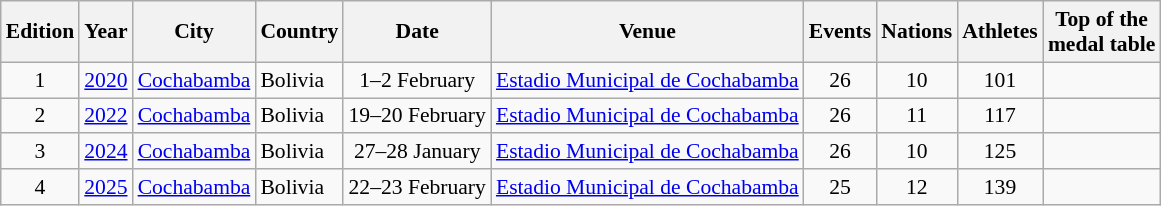<table class="wikitable sortable" style="text-align:center; font-size:90%">
<tr>
<th>Edition</th>
<th>Year</th>
<th>City</th>
<th>Country</th>
<th>Date</th>
<th>Venue</th>
<th>Events</th>
<th>Nations</th>
<th>Athletes</th>
<th>Top of the<br>medal table</th>
</tr>
<tr>
<td>1</td>
<td><a href='#'>2020</a></td>
<td align=left><a href='#'>Cochabamba</a></td>
<td align=left>Bolivia</td>
<td>1–2 February</td>
<td align=left><a href='#'>Estadio Municipal de Cochabamba</a></td>
<td>26</td>
<td>10</td>
<td>101</td>
<td align=left></td>
</tr>
<tr>
<td>2</td>
<td><a href='#'>2022</a></td>
<td align=left><a href='#'>Cochabamba</a></td>
<td align=left>Bolivia</td>
<td>19–20 February</td>
<td align=left><a href='#'>Estadio Municipal de Cochabamba</a></td>
<td>26</td>
<td>11</td>
<td>117</td>
<td align=left></td>
</tr>
<tr>
<td>3</td>
<td><a href='#'>2024</a></td>
<td align=left><a href='#'>Cochabamba</a></td>
<td align=left>Bolivia</td>
<td>27–28 January</td>
<td align=left><a href='#'>Estadio Municipal de Cochabamba</a></td>
<td>26</td>
<td>10</td>
<td>125</td>
<td align=left></td>
</tr>
<tr>
<td>4</td>
<td><a href='#'>2025</a></td>
<td align=left><a href='#'>Cochabamba</a></td>
<td align=left>Bolivia</td>
<td>22–23 February</td>
<td align=left><a href='#'>Estadio Municipal de Cochabamba</a></td>
<td>25</td>
<td>12</td>
<td>139</td>
<td align=left></td>
</tr>
</table>
